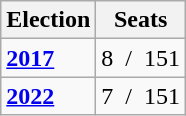<table class="wikitable">
<tr>
<th>Election</th>
<th>Seats</th>
</tr>
<tr>
<td><strong><a href='#'>2017</a></strong></td>
<td>8  /  151</td>
</tr>
<tr>
<td><strong><a href='#'>2022</a></strong></td>
<td>7  /  151</td>
</tr>
</table>
